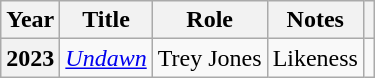<table class="wikitable sortable plainrowheaders">
<tr>
<th scope="col">Year</th>
<th scope="col">Title</th>
<th scope="col">Role</th>
<th scope="col" class="unsortable">Notes</th>
<th scope="col" class="unsortable"></th>
</tr>
<tr>
<th scope="row">2023</th>
<td><em><a href='#'>Undawn</a></em></td>
<td>Trey Jones</td>
<td>Likeness</td>
<td style="text-align:center;"></td>
</tr>
</table>
